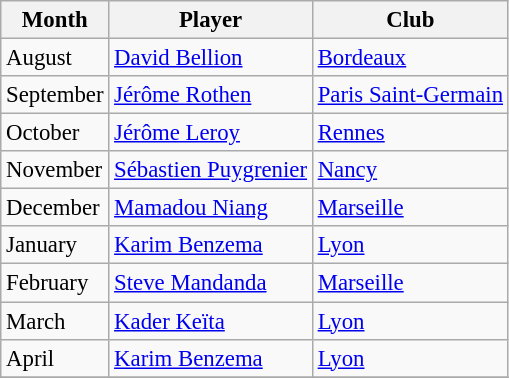<table class="wikitable" style="font-size:95%">
<tr>
<th>Month</th>
<th>Player</th>
<th>Club</th>
</tr>
<tr --->
<td>August</td>
<td> <a href='#'>David Bellion</a></td>
<td><a href='#'>Bordeaux</a></td>
</tr>
<tr>
<td>September</td>
<td> <a href='#'>Jérôme Rothen</a></td>
<td><a href='#'>Paris Saint-Germain</a></td>
</tr>
<tr>
<td>October</td>
<td> <a href='#'>Jérôme Leroy</a></td>
<td><a href='#'>Rennes</a></td>
</tr>
<tr>
<td>November</td>
<td> <a href='#'>Sébastien Puygrenier</a></td>
<td><a href='#'>Nancy</a></td>
</tr>
<tr>
<td>December</td>
<td> <a href='#'>Mamadou Niang</a></td>
<td><a href='#'>Marseille</a></td>
</tr>
<tr>
<td>January</td>
<td> <a href='#'>Karim Benzema</a></td>
<td><a href='#'>Lyon</a></td>
</tr>
<tr>
<td>February</td>
<td> <a href='#'>Steve Mandanda</a></td>
<td><a href='#'>Marseille</a></td>
</tr>
<tr>
<td>March</td>
<td> <a href='#'>Kader Keïta</a></td>
<td><a href='#'>Lyon</a></td>
</tr>
<tr>
<td>April</td>
<td> <a href='#'>Karim Benzema</a></td>
<td><a href='#'>Lyon</a></td>
</tr>
<tr>
</tr>
</table>
